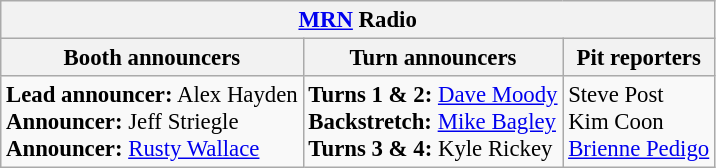<table class="wikitable" style="font-size: 95%;">
<tr>
<th colspan="3"><a href='#'>MRN</a> Radio</th>
</tr>
<tr>
<th>Booth announcers</th>
<th>Turn announcers</th>
<th>Pit reporters</th>
</tr>
<tr>
<td><strong>Lead announcer:</strong> Alex Hayden<br><strong>Announcer:</strong> Jeff Striegle<br><strong>Announcer:</strong> <a href='#'>Rusty Wallace</a></td>
<td><strong>Turns 1 & 2:</strong> <a href='#'>Dave Moody</a><br><strong>Backstretch:</strong> <a href='#'>Mike Bagley</a><br><strong>Turns 3 & 4:</strong> Kyle Rickey</td>
<td>Steve Post<br>Kim Coon<br><a href='#'>Brienne Pedigo</a></td>
</tr>
</table>
